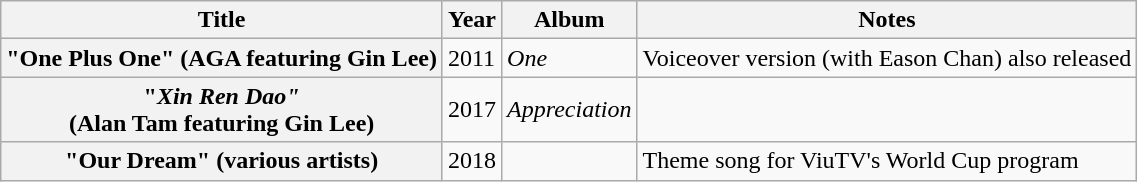<table class="wikitable plainrowheaders">
<tr>
<th scope="row">Title</th>
<th scope="row">Year</th>
<th scope="row">Album</th>
<th scope="row">Notes</th>
</tr>
<tr>
<th scope="row">"One Plus One" (AGA featuring Gin Lee)</th>
<td>2011</td>
<td><em>One</em></td>
<td>Voiceover version (with Eason Chan) also released</td>
</tr>
<tr>
<th scope="row">"<em>Xin Ren Dao"</em><br>(Alan Tam featuring Gin Lee)</th>
<td>2017</td>
<td><em>Appreciation</em></td>
<td></td>
</tr>
<tr>
<th scope="row">"Our Dream" (various artists)</th>
<td>2018</td>
<td></td>
<td>Theme song for ViuTV's World Cup program</td>
</tr>
</table>
